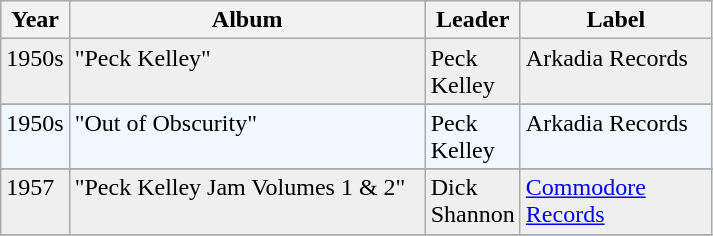<table Class="wikitable"|width=100%>
<tr bgcolor="#CCCCCC">
<th align="center" valign="bottom" width="20">Year</th>
<th align="center" valign="bottom" width="230">Album</th>
<th align="center" valign="bottom" width="50">Leader</th>
<th align="center" valign="bottom" width="120">Label</th>
</tr>
<tr bgcolor="#efefef">
<td align="left" valign="top">1950s</td>
<td align="left" valign="top">"Peck Kelley"</td>
<td align="left" valign="top">Peck Kelley</td>
<td align="left" valign="top">Arkadia Records</td>
</tr>
<tr>
</tr>
<tr bgcolor="#F0F8FF">
<td align="left" valign="top">1950s</td>
<td align="left" valign="top">"Out of Obscurity"</td>
<td align="left" valign="top">Peck Kelley</td>
<td align="left" valign="top">Arkadia Records</td>
</tr>
<tr>
</tr>
<tr bgcolor="#efefef">
<td align="left" valign="top">1957</td>
<td align="left" valign="top">"Peck Kelley Jam Volumes 1 & 2"</td>
<td align="left" valign="top">Dick Shannon</td>
<td align="left" valign="top"><a href='#'>Commodore Records</a></td>
</tr>
<tr>
</tr>
</table>
